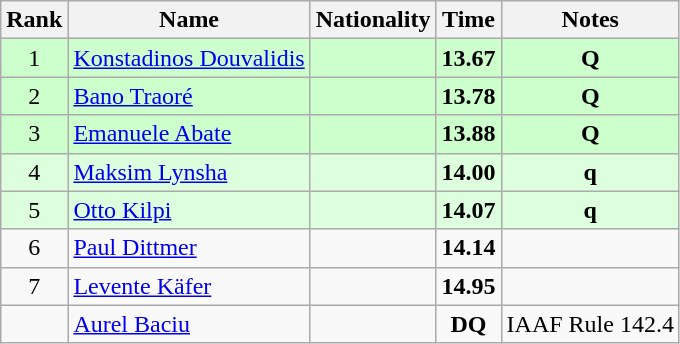<table class="wikitable sortable" style="text-align:center">
<tr>
<th>Rank</th>
<th>Name</th>
<th>Nationality</th>
<th>Time</th>
<th>Notes</th>
</tr>
<tr bgcolor=ccffcc>
<td>1</td>
<td align=left><a href='#'>Konstadinos Douvalidis</a></td>
<td align=left></td>
<td><strong>13.67</strong></td>
<td><strong>Q</strong></td>
</tr>
<tr bgcolor=ccffcc>
<td>2</td>
<td align=left><a href='#'>Bano Traoré</a></td>
<td align=left></td>
<td><strong>13.78</strong></td>
<td><strong>Q</strong></td>
</tr>
<tr bgcolor=ccffcc>
<td>3</td>
<td align=left><a href='#'>Emanuele Abate</a></td>
<td align=left></td>
<td><strong>13.88</strong></td>
<td><strong>Q</strong></td>
</tr>
<tr bgcolor=ddffdd>
<td>4</td>
<td align=left><a href='#'>Maksim Lynsha</a></td>
<td align=left></td>
<td><strong>14.00</strong></td>
<td><strong>q</strong></td>
</tr>
<tr bgcolor=ddffdd>
<td>5</td>
<td align=left><a href='#'>Otto Kilpi</a></td>
<td align=left></td>
<td><strong>14.07</strong></td>
<td><strong>q</strong></td>
</tr>
<tr>
<td>6</td>
<td align=left><a href='#'>Paul Dittmer</a></td>
<td align=left></td>
<td><strong>14.14</strong></td>
<td></td>
</tr>
<tr>
<td>7</td>
<td align=left><a href='#'>Levente Käfer</a></td>
<td align=left></td>
<td><strong>14.95</strong></td>
<td></td>
</tr>
<tr>
<td></td>
<td align=left><a href='#'>Aurel Baciu</a></td>
<td align=left></td>
<td><strong>DQ</strong></td>
<td>IAAF Rule 142.4</td>
</tr>
</table>
